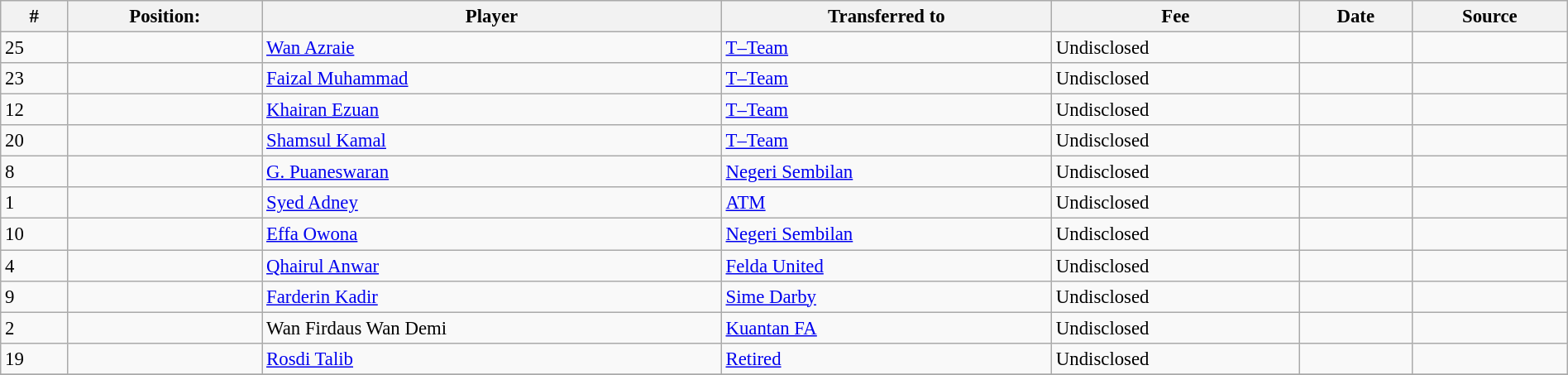<table class="wikitable sortable" style="width:100%; text-align:center; font-size:95%; text-align:left;">
<tr>
<th><strong>#</strong></th>
<th><strong>Position:</strong></th>
<th><strong>Player</strong></th>
<th><strong>Transferred to</strong></th>
<th><strong>Fee</strong></th>
<th><strong>Date</strong></th>
<th><strong>Source</strong></th>
</tr>
<tr>
<td>25</td>
<td></td>
<td> <a href='#'>Wan Azraie</a></td>
<td> <a href='#'>T–Team</a></td>
<td>Undisclosed</td>
<td></td>
<td></td>
</tr>
<tr>
<td>23</td>
<td></td>
<td> <a href='#'>Faizal Muhammad</a></td>
<td> <a href='#'>T–Team</a></td>
<td>Undisclosed</td>
<td></td>
<td></td>
</tr>
<tr>
<td>12</td>
<td></td>
<td> <a href='#'>Khairan Ezuan</a></td>
<td> <a href='#'>T–Team</a></td>
<td>Undisclosed</td>
<td></td>
<td></td>
</tr>
<tr>
<td>20</td>
<td></td>
<td> <a href='#'>Shamsul Kamal</a></td>
<td> <a href='#'>T–Team</a></td>
<td>Undisclosed</td>
<td></td>
<td></td>
</tr>
<tr>
<td>8</td>
<td></td>
<td> <a href='#'>G. Puaneswaran</a></td>
<td> <a href='#'>Negeri Sembilan</a></td>
<td>Undisclosed</td>
<td></td>
<td></td>
</tr>
<tr>
<td>1</td>
<td></td>
<td> <a href='#'>Syed Adney</a></td>
<td> <a href='#'>ATM</a></td>
<td>Undisclosed</td>
<td></td>
<td></td>
</tr>
<tr>
<td>10</td>
<td></td>
<td> <a href='#'>Effa Owona</a></td>
<td> <a href='#'>Negeri Sembilan</a></td>
<td>Undisclosed</td>
<td></td>
<td></td>
</tr>
<tr>
<td>4</td>
<td></td>
<td> <a href='#'>Qhairul Anwar</a></td>
<td> <a href='#'>Felda United</a></td>
<td>Undisclosed</td>
<td></td>
<td></td>
</tr>
<tr>
<td>9</td>
<td></td>
<td> <a href='#'>Farderin Kadir</a></td>
<td> <a href='#'>Sime Darby</a></td>
<td>Undisclosed</td>
<td></td>
<td></td>
</tr>
<tr>
<td>2</td>
<td></td>
<td> Wan Firdaus Wan Demi</td>
<td> <a href='#'>Kuantan FA</a></td>
<td>Undisclosed</td>
<td></td>
<td></td>
</tr>
<tr>
<td>19</td>
<td></td>
<td> <a href='#'>Rosdi Talib</a></td>
<td><a href='#'>Retired</a></td>
<td>Undisclosed</td>
<td></td>
<td></td>
</tr>
<tr>
</tr>
</table>
